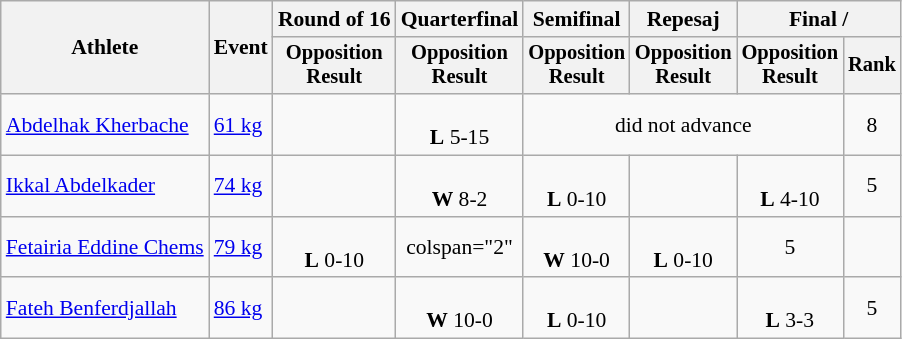<table class=wikitable style=font-size:90%;text-align:center>
<tr>
<th rowspan=2>Athlete</th>
<th rowspan=2>Event</th>
<th>Round of 16</th>
<th>Quarterfinal</th>
<th>Semifinal</th>
<th>Repesaj</th>
<th colspan=2>Final / </th>
</tr>
<tr style=font-size:95%>
<th>Opposition<br>Result</th>
<th>Opposition<br>Result</th>
<th>Opposition<br>Result</th>
<th>Opposition<br>Result</th>
<th>Opposition<br>Result</th>
<th>Rank</th>
</tr>
<tr>
<td align=left><a href='#'>Abdelhak Kherbache</a></td>
<td align=left><a href='#'>61 kg</a></td>
<td></td>
<td><br><strong>L</strong> 5-15</td>
<td colspan="3">did not advance</td>
<td>8</td>
</tr>
<tr>
<td align=left><a href='#'>Ikkal Abdelkader</a></td>
<td align=left><a href='#'>74 kg</a></td>
<td></td>
<td><br><strong>W</strong> 8-2</td>
<td><br><strong>L</strong> 0-10</td>
<td></td>
<td><br><strong>L</strong> 4-10</td>
<td>5</td>
</tr>
<tr>
<td align=left><a href='#'>Fetairia Eddine Chems</a></td>
<td align=left><a href='#'>79 kg</a></td>
<td><br><strong>L</strong> 0-10</td>
<td>colspan="2" </td>
<td><br><strong>W</strong> 10-0</td>
<td><br><strong>L</strong> 0-10</td>
<td>5</td>
</tr>
<tr>
<td align=left><a href='#'>Fateh Benferdjallah</a></td>
<td align=left><a href='#'>86 kg</a></td>
<td></td>
<td><br><strong>W</strong> 10-0</td>
<td><br><strong>L</strong> 0-10</td>
<td></td>
<td><br><strong>L</strong> 3-3</td>
<td>5</td>
</tr>
</table>
